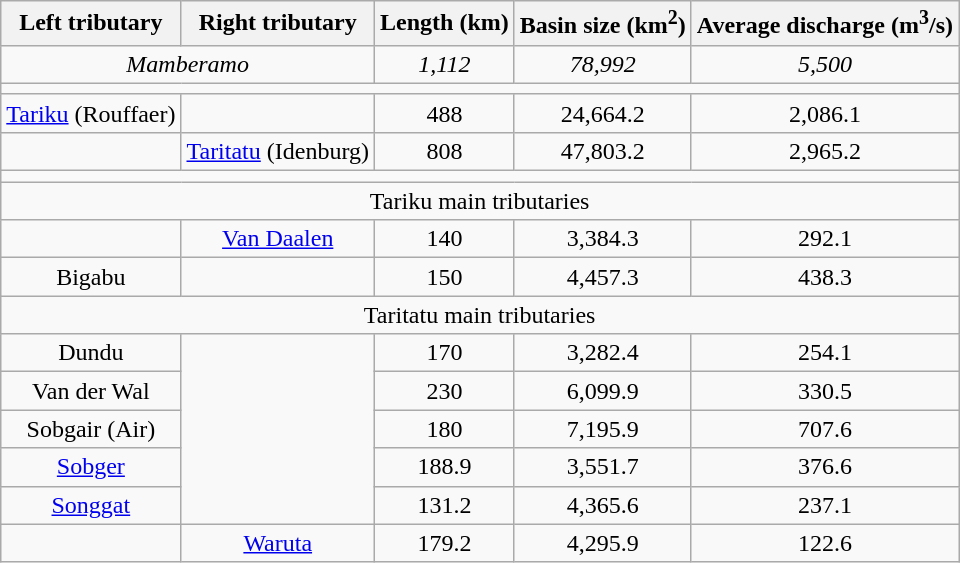<table class="wikitable" style="text-align:center;">
<tr>
<th>Left tributary</th>
<th>Right tributary</th>
<th>Length (km)</th>
<th>Basin size (km<sup>2</sup>)</th>
<th>Average discharge (m<sup>3</sup>/s)</th>
</tr>
<tr>
<td colspan="2"><em>Mamberamo</em></td>
<td><em>1,112</em></td>
<td><em>78,992</em></td>
<td><em>5,500</em></td>
</tr>
<tr>
<td colspan="5"></td>
</tr>
<tr>
<td><a href='#'>Tariku</a> (Rouffaer)</td>
<td></td>
<td>488</td>
<td>24,664.2</td>
<td>2,086.1</td>
</tr>
<tr>
<td></td>
<td><a href='#'>Taritatu</a> (Idenburg)</td>
<td>808</td>
<td>47,803.2</td>
<td>2,965.2</td>
</tr>
<tr>
<td colspan="5"></td>
</tr>
<tr>
<td colspan="5">Tariku main tributaries</td>
</tr>
<tr>
<td></td>
<td><a href='#'>Van Daalen</a></td>
<td>140</td>
<td>3,384.3</td>
<td>292.1</td>
</tr>
<tr>
<td>Bigabu</td>
<td></td>
<td>150</td>
<td>4,457.3</td>
<td>438.3</td>
</tr>
<tr>
<td colspan="5">Taritatu main tributaries</td>
</tr>
<tr>
<td>Dundu</td>
<td rowspan="5"></td>
<td>170</td>
<td>3,282.4</td>
<td>254.1</td>
</tr>
<tr>
<td>Van der Wal</td>
<td>230</td>
<td>6,099.9</td>
<td>330.5</td>
</tr>
<tr>
<td>Sobgair (Air)</td>
<td>180</td>
<td>7,195.9</td>
<td>707.6</td>
</tr>
<tr>
<td><a href='#'>Sobger</a></td>
<td>188.9</td>
<td>3,551.7</td>
<td>376.6</td>
</tr>
<tr>
<td><a href='#'>Songgat</a></td>
<td>131.2</td>
<td>4,365.6</td>
<td>237.1</td>
</tr>
<tr>
<td></td>
<td><a href='#'>Waruta</a></td>
<td>179.2</td>
<td>4,295.9</td>
<td>122.6</td>
</tr>
</table>
